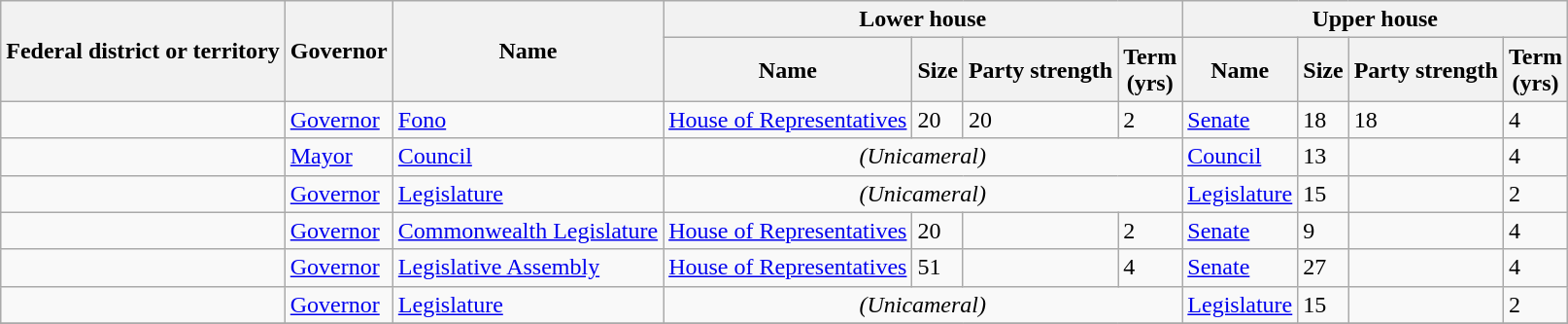<table class="wikitable sortable mw-datatable sort-under sticky-table-col1 sticky-table-head">
<tr>
<th rowspan="2">Federal district or territory</th>
<th rowspan="2">Governor</th>
<th rowspan="2">Name</th>
<th colspan="4">Lower house</th>
<th colspan="4">Upper house</th>
</tr>
<tr>
<th class=sticky-table-none>Name</th>
<th>Size </th>
<th>Party strength</th>
<th>Term<br>(yrs)</th>
<th>Name</th>
<th>Size </th>
<th>Party strength</th>
<th>Term<br>(yrs)</th>
</tr>
<tr>
<td></td>
<td><a href='#'>Governor</a></td>
<td><a href='#'>Fono</a></td>
<td><a href='#'>House of Representatives</a></td>
<td>20</td>
<td> 20</td>
<td>2</td>
<td><a href='#'>Senate</a></td>
<td>18</td>
<td> 18</td>
<td>4</td>
</tr>
<tr>
<td></td>
<td><a href='#'>Mayor</a></td>
<td><a href='#'>Council</a></td>
<td colspan="4" align=center ><em>(Unicameral)</em></td>
<td><a href='#'>Council</a></td>
<td>13</td>
<td></td>
<td>4</td>
</tr>
<tr>
<td></td>
<td><a href='#'>Governor</a></td>
<td><a href='#'>Legislature</a></td>
<td colspan="4" align=center ><em>(Unicameral)</em></td>
<td><a href='#'>Legislature</a></td>
<td>15</td>
<td></td>
<td>2</td>
</tr>
<tr>
<td></td>
<td><a href='#'>Governor</a></td>
<td><a href='#'>Commonwealth Legislature</a></td>
<td><a href='#'>House of Representatives</a></td>
<td>20</td>
<td></td>
<td>2</td>
<td><a href='#'>Senate</a></td>
<td>9</td>
<td></td>
<td>4</td>
</tr>
<tr>
<td></td>
<td><a href='#'>Governor</a></td>
<td><a href='#'>Legislative Assembly</a></td>
<td><a href='#'>House of Representatives</a></td>
<td>51</td>
<td></td>
<td>4</td>
<td><a href='#'>Senate</a></td>
<td>27</td>
<td></td>
<td>4</td>
</tr>
<tr>
<td></td>
<td><a href='#'>Governor</a></td>
<td><a href='#'>Legislature</a></td>
<td colspan="4" align=center ><em>(Unicameral)</em></td>
<td><a href='#'>Legislature</a></td>
<td>15</td>
<td></td>
<td>2</td>
</tr>
<tr>
</tr>
</table>
